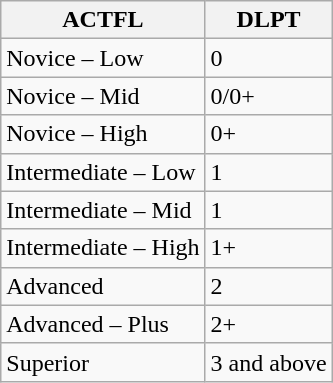<table class="wikitable">
<tr>
<th>ACTFL</th>
<th>DLPT</th>
</tr>
<tr>
<td>Novice – Low</td>
<td>0</td>
</tr>
<tr>
<td>Novice – Mid</td>
<td>0/0+</td>
</tr>
<tr>
<td>Novice – High</td>
<td>0+</td>
</tr>
<tr>
<td>Intermediate – Low</td>
<td>1</td>
</tr>
<tr>
<td>Intermediate – Mid</td>
<td>1</td>
</tr>
<tr>
<td>Intermediate – High</td>
<td>1+</td>
</tr>
<tr>
<td>Advanced</td>
<td>2</td>
</tr>
<tr>
<td>Advanced – Plus</td>
<td>2+</td>
</tr>
<tr>
<td>Superior</td>
<td>3 and above</td>
</tr>
</table>
